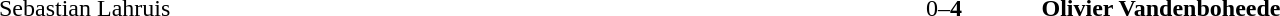<table width="100%" cellspacing="1">
<tr>
<th width=45%></th>
<th width=10%></th>
<th width=45%></th>
</tr>
<tr>
<td> Sebastian Lahruis</td>
<td align="center">0–<strong>4</strong></td>
<td> <strong>Olivier Vandenboheede</strong></td>
</tr>
</table>
